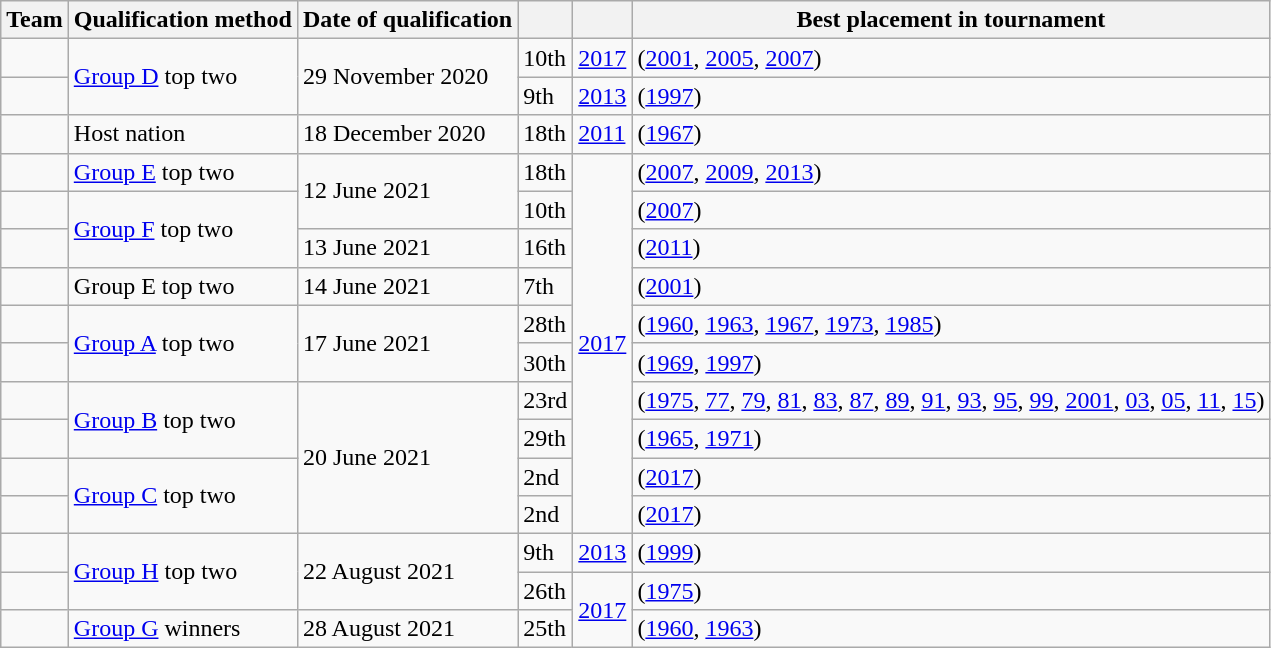<table class="wikitable sortable">
<tr>
<th>Team</th>
<th>Qualification method</th>
<th>Date of qualification</th>
<th></th>
<th></th>
<th>Best placement in tournament</th>
</tr>
<tr>
<td></td>
<td rowspan=2><a href='#'>Group D</a> top two</td>
<td rowspan=2>29 November 2020</td>
<td>10th</td>
<td><a href='#'>2017</a></td>
<td> (<a href='#'>2001</a>, <a href='#'>2005</a>, <a href='#'>2007</a>)</td>
</tr>
<tr>
<td></td>
<td>9th</td>
<td><a href='#'>2013</a></td>
<td> (<a href='#'>1997</a>)</td>
</tr>
<tr>
<td></td>
<td>Host nation</td>
<td>18 December 2020</td>
<td>18th</td>
<td><a href='#'>2011</a></td>
<td> (<a href='#'>1967</a>)</td>
</tr>
<tr>
<td></td>
<td><a href='#'>Group E</a> top two</td>
<td rowspan=2>12 June 2021</td>
<td>18th</td>
<td rowspan=10><a href='#'>2017</a></td>
<td><strong></strong> (<a href='#'>2007</a>, <a href='#'>2009</a>, <a href='#'>2013</a>)</td>
</tr>
<tr>
<td></td>
<td rowspan=2><a href='#'>Group F</a> top two</td>
<td>10th</td>
<td> (<a href='#'>2007</a>)</td>
</tr>
<tr>
<td></td>
<td>13 June 2021</td>
<td>16th</td>
<td> (<a href='#'>2011</a>)</td>
</tr>
<tr>
<td></td>
<td>Group E top two</td>
<td>14 June 2021</td>
<td>7th</td>
<td> (<a href='#'>2001</a>)</td>
</tr>
<tr>
<td></td>
<td rowspan=2><a href='#'>Group A</a> top two</td>
<td rowspan=2>17 June 2021</td>
<td>28th</td>
<td><strong></strong> (<a href='#'>1960</a>, <a href='#'>1963</a>, <a href='#'>1967</a>, <a href='#'>1973</a>, <a href='#'>1985</a>)</td>
</tr>
<tr>
<td></td>
<td>30th</td>
<td><strong></strong> (<a href='#'>1969</a>, <a href='#'>1997</a>)</td>
</tr>
<tr>
<td></td>
<td rowspan=2><a href='#'>Group B</a> top two</td>
<td rowspan=4>20 June 2021</td>
<td>23rd</td>
<td><strong></strong> (<a href='#'>1975</a>, <a href='#'>77</a>, <a href='#'>79</a>, <a href='#'>81</a>, <a href='#'>83</a>, <a href='#'>87</a>, <a href='#'>89</a>, <a href='#'>91</a>, <a href='#'>93</a>, <a href='#'>95</a>, <a href='#'>99</a>, <a href='#'>2001</a>, <a href='#'>03</a>, <a href='#'>05</a>, <a href='#'>11</a>, <a href='#'>15</a>)</td>
</tr>
<tr>
<td></td>
<td>29th</td>
<td><strong></strong> (<a href='#'>1965</a>, <a href='#'>1971</a>)</td>
</tr>
<tr>
<td></td>
<td rowspan=2><a href='#'>Group C</a> top two</td>
<td>2nd</td>
<td><strong></strong> (<a href='#'>2017</a>)</td>
</tr>
<tr>
<td></td>
<td>2nd</td>
<td> (<a href='#'>2017</a>)</td>
</tr>
<tr>
<td></td>
<td rowspan=2><a href='#'>Group H</a> top two</td>
<td rowspan=2>22 August 2021</td>
<td>9th</td>
<td><a href='#'>2013</a></td>
<td> (<a href='#'>1999</a>)</td>
</tr>
<tr>
<td></td>
<td>26th</td>
<td rowspan=2><a href='#'>2017</a></td>
<td> (<a href='#'>1975</a>)</td>
</tr>
<tr>
<td></td>
<td><a href='#'>Group G</a> winners</td>
<td>28 August 2021</td>
<td>25th</td>
<td> (<a href='#'>1960</a>, <a href='#'>1963</a>)</td>
</tr>
</table>
